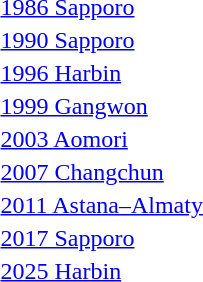<table>
<tr>
<td><a href='#'>1986 Sapporo</a></td>
<td></td>
<td></td>
<td></td>
</tr>
<tr>
<td><a href='#'>1990 Sapporo</a></td>
<td></td>
<td></td>
<td></td>
</tr>
<tr>
<td><a href='#'>1996 Harbin</a></td>
<td></td>
<td></td>
<td></td>
</tr>
<tr>
<td><a href='#'>1999 Gangwon</a></td>
<td></td>
<td></td>
<td></td>
</tr>
<tr>
<td><a href='#'>2003 Aomori</a></td>
<td></td>
<td></td>
<td></td>
</tr>
<tr>
<td><a href='#'>2007 Changchun</a></td>
<td></td>
<td></td>
<td></td>
</tr>
<tr>
<td><a href='#'>2011 Astana–Almaty</a></td>
<td></td>
<td></td>
<td></td>
</tr>
<tr>
<td><a href='#'>2017 Sapporo</a></td>
<td></td>
<td></td>
<td></td>
</tr>
<tr>
<td><a href='#'>2025 Harbin</a></td>
<td></td>
<td></td>
<td></td>
</tr>
</table>
